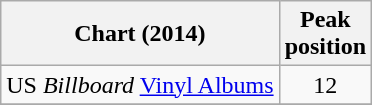<table class="wikitable">
<tr>
<th>Chart (2014)</th>
<th>Peak<br>position</th>
</tr>
<tr>
<td>US <em>Billboard</em> <a href='#'>Vinyl Albums</a></td>
<td align="center">12</td>
</tr>
<tr>
</tr>
</table>
